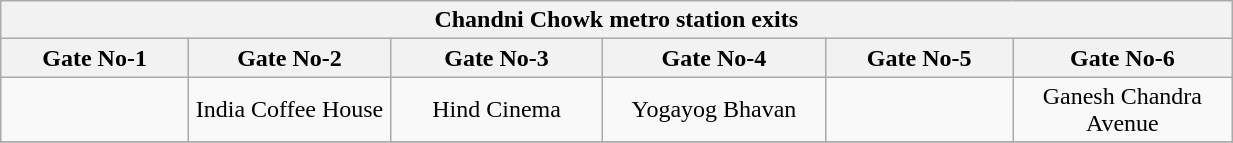<table class="wikitable" style="text-align: center;" width="65%">
<tr>
<th align="center" colspan="6" style="background:;"><span><strong>Chandni Chowk metro station exits </strong></span></th>
</tr>
<tr>
<th style="width:5%;">Gate No-1</th>
<th style="width:5%;">Gate No-2</th>
<th style="width:5%;">Gate No-3</th>
<th style="width:5%;">Gate No-4</th>
<th style="width:5%;">Gate No-5</th>
<th style="width:5%;">Gate No-6</th>
</tr>
<tr>
<td></td>
<td>India Coffee House</td>
<td>Hind Cinema</td>
<td>Yogayog Bhavan</td>
<td></td>
<td>Ganesh Chandra Avenue</td>
</tr>
<tr>
</tr>
</table>
